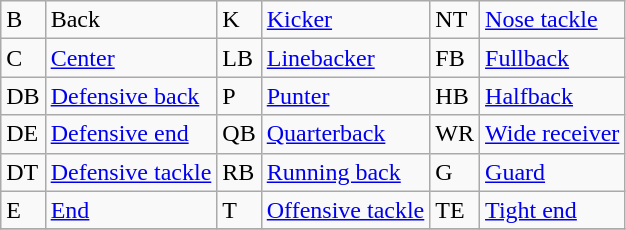<table class="wikitable">
<tr>
<td>B</td>
<td>Back</td>
<td>K</td>
<td><a href='#'>Kicker</a></td>
<td>NT</td>
<td><a href='#'>Nose tackle</a></td>
</tr>
<tr>
<td>C</td>
<td><a href='#'>Center</a></td>
<td>LB</td>
<td><a href='#'>Linebacker</a></td>
<td>FB</td>
<td><a href='#'>Fullback</a></td>
</tr>
<tr>
<td>DB</td>
<td><a href='#'>Defensive back</a></td>
<td>P</td>
<td><a href='#'>Punter</a></td>
<td>HB</td>
<td><a href='#'>Halfback</a></td>
</tr>
<tr>
<td>DE</td>
<td><a href='#'>Defensive end</a></td>
<td>QB</td>
<td><a href='#'>Quarterback</a></td>
<td>WR</td>
<td><a href='#'>Wide receiver</a></td>
</tr>
<tr>
<td>DT</td>
<td><a href='#'>Defensive tackle</a></td>
<td>RB</td>
<td><a href='#'>Running back</a></td>
<td>G</td>
<td><a href='#'>Guard</a></td>
</tr>
<tr>
<td>E</td>
<td><a href='#'>End</a></td>
<td>T</td>
<td><a href='#'>Offensive tackle</a></td>
<td>TE</td>
<td><a href='#'>Tight end</a></td>
</tr>
<tr>
</tr>
</table>
